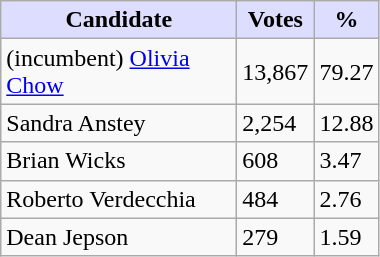<table class="wikitable">
<tr>
<th style="background:#ddf; width:150px;">Candidate</th>
<th style="background:#ddf;">Votes</th>
<th style="background:#ddf;">%</th>
</tr>
<tr>
<td>(incumbent) <a href='#'>Olivia Chow</a></td>
<td>13,867</td>
<td>79.27</td>
</tr>
<tr>
<td>Sandra Anstey</td>
<td>2,254</td>
<td>12.88</td>
</tr>
<tr>
<td>Brian Wicks</td>
<td>608</td>
<td>3.47</td>
</tr>
<tr>
<td>Roberto Verdecchia</td>
<td>484</td>
<td>2.76</td>
</tr>
<tr>
<td>Dean Jepson</td>
<td>279</td>
<td>1.59</td>
</tr>
</table>
